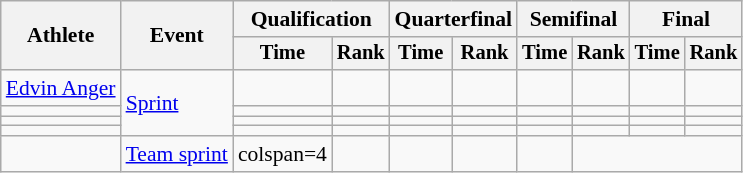<table class="wikitable" style="font-size:90%">
<tr>
<th rowspan="2">Athlete</th>
<th rowspan="2">Event</th>
<th colspan="2">Qualification</th>
<th colspan="2">Quarterfinal</th>
<th colspan="2">Semifinal</th>
<th colspan="2">Final</th>
</tr>
<tr style="font-size:95%">
<th>Time</th>
<th>Rank</th>
<th>Time</th>
<th>Rank</th>
<th>Time</th>
<th>Rank</th>
<th>Time</th>
<th>Rank</th>
</tr>
<tr align=center>
<td align=left><a href='#'>Edvin Anger</a></td>
<td align=left rowspan=4><a href='#'>Sprint</a></td>
<td></td>
<td></td>
<td></td>
<td></td>
<td></td>
<td></td>
<td></td>
<td></td>
</tr>
<tr align=center>
<td align=left></td>
<td></td>
<td></td>
<td></td>
<td></td>
<td></td>
<td></td>
<td></td>
<td></td>
</tr>
<tr align=center>
<td align=left></td>
<td></td>
<td></td>
<td></td>
<td></td>
<td></td>
<td></td>
<td></td>
</tr>
<tr align=center>
<td align=left></td>
<td></td>
<td></td>
<td></td>
<td></td>
<td></td>
<td></td>
<td></td>
<td></td>
</tr>
<tr align=center>
<td align=left><br></td>
<td align=left><a href='#'>Team sprint</a></td>
<td>colspan=4 </td>
<td></td>
<td></td>
<td></td>
<td></td>
</tr>
</table>
